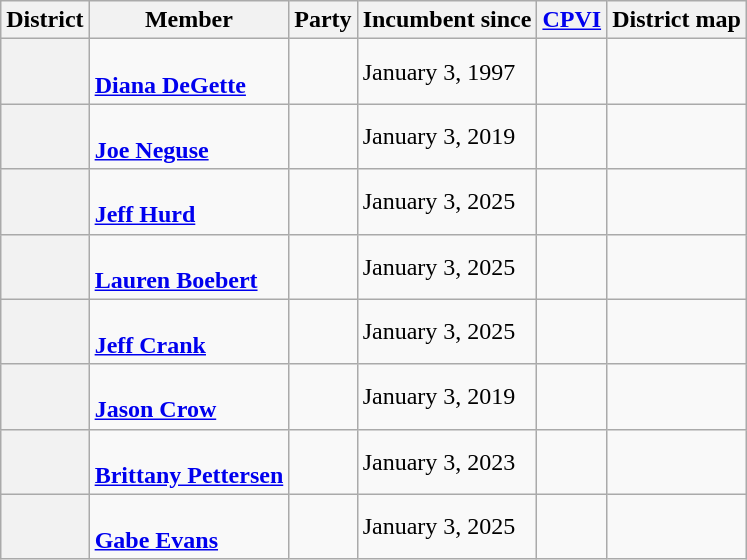<table class="wikitable sticky-header-multi sortable">
<tr>
<th scope="col">District</th>
<th scope="col">Member<br></th>
<th scope="col">Party</th>
<th scope="col" data-sort-type="date">Incumbent since</th>
<th scope="col" data-sort-type="number"><a href='#'>CPVI</a><br></th>
<th scope="col" class="unsortable">District map</th>
</tr>
<tr>
<th scope="row"></th>
<td data-sort-value="DeGette, Diana"><br><strong><a href='#'>Diana DeGette</a></strong><br></td>
<td></td>
<td>January 3, 1997</td>
<td></td>
<td></td>
</tr>
<tr>
<th scope="row"></th>
<td data-sort-value="Neguse, Joe"><br><strong><a href='#'>Joe Neguse</a></strong><br></td>
<td></td>
<td>January 3, 2019</td>
<td></td>
<td></td>
</tr>
<tr>
<th scope="row"></th>
<td data-sort-value="Hurd, Jeff"><br><strong><a href='#'>Jeff Hurd</a></strong><br></td>
<td></td>
<td>January 3, 2025</td>
<td></td>
<td></td>
</tr>
<tr>
<th scope="row"></th>
<td data-sort-value="Boebert, Lauren"><br><strong><a href='#'>Lauren Boebert</a></strong><br></td>
<td></td>
<td>January 3, 2025</td>
<td></td>
<td></td>
</tr>
<tr>
<th scope="row"></th>
<td data-sort-value="Crank, Jeff"><br><strong><a href='#'>Jeff Crank</a></strong><br></td>
<td></td>
<td>January 3, 2025</td>
<td></td>
<td></td>
</tr>
<tr>
<th scope="row"></th>
<td data-sort-value="Crow, Jason"><br><strong><a href='#'>Jason Crow</a></strong><br></td>
<td></td>
<td>January 3, 2019</td>
<td></td>
<td></td>
</tr>
<tr>
<th scope="row"></th>
<td data-sort-value="Pettersen, Brittany"><br><strong><a href='#'>Brittany Pettersen</a></strong><br></td>
<td></td>
<td>January 3, 2023</td>
<td></td>
<td></td>
</tr>
<tr>
<th scope="row"></th>
<td data-sort-value="Evans, Gabe"><br><strong><a href='#'>Gabe Evans</a></strong><br></td>
<td></td>
<td>January 3, 2025</td>
<td></td>
<td></td>
</tr>
</table>
